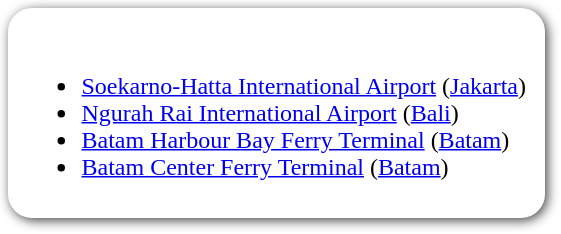<table style=" border-radius:1em; box-shadow: 0.1em 0.1em 0.5em rgba(0,0,0,0.75);; background-color: white; border: 1px solid white; padding: 5px;">
<tr style="vertical-align:top;">
<td><br><ul><li><a href='#'>Soekarno-Hatta International Airport</a> (<a href='#'>Jakarta</a>)</li><li><a href='#'>Ngurah Rai International Airport</a> (<a href='#'>Bali</a>)</li><li><a href='#'>Batam Harbour Bay Ferry Terminal</a> (<a href='#'>Batam</a>)</li><li><a href='#'>Batam Center Ferry Terminal</a> (<a href='#'>Batam</a>)</li></ul></td>
<td></td>
</tr>
</table>
